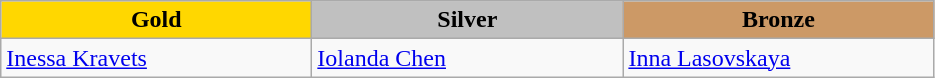<table class="wikitable" style="text-align:left">
<tr align="center">
<td width=200 bgcolor=gold><strong>Gold</strong></td>
<td width=200 bgcolor=silver><strong>Silver</strong></td>
<td width=200 bgcolor=CC9966><strong>Bronze</strong></td>
</tr>
<tr>
<td><a href='#'>Inessa Kravets</a><br><em></em></td>
<td><a href='#'>Iolanda Chen</a><br><em></em></td>
<td><a href='#'>Inna Lasovskaya</a><br><em></em></td>
</tr>
</table>
